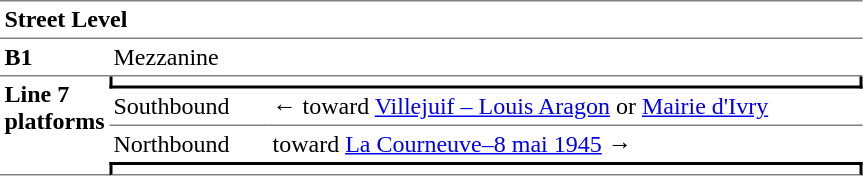<table cellspacing="0" cellpadding="3" border="0">
<tr>
<td colspan="3" style="border-bottom:solid 1px gray;border-top:solid 1px gray;" width="50" valign="top"><strong>Street Level</strong></td>
</tr>
<tr>
<td style="border-bottom:solid 1px gray;" width="50" valign="top"><strong>B1</strong></td>
<td colspan="2" style="border-bottom:solid 1px gray;" width="100" valign="top">Mezzanine</td>
</tr>
<tr>
<td rowspan="10" style="border-bottom:solid 1px gray;" width="50" valign="top"><strong>Line 7 platforms</strong></td>
<td colspan="2" style="border-right:solid 2px black;border-left:solid 2px black;border-bottom:solid 2px black;text-align:center;"></td>
</tr>
<tr>
<td style="border-bottom:solid 1px gray;" width="100">Southbound</td>
<td style="border-bottom:solid 1px gray;" width="390">←   toward <a href='#'>Villejuif – Louis Aragon</a> or <a href='#'>Mairie d'Ivry</a> </td>
</tr>
<tr>
<td>Northbound</td>
<td>   toward <a href='#'>La Courneuve–8 mai 1945</a>  →</td>
</tr>
<tr>
<td colspan="2" style="border-top:solid 2px black;border-right:solid 2px black;border-left:solid 2px black;border-bottom:solid 1px gray;text-align:center;"></td>
</tr>
</table>
